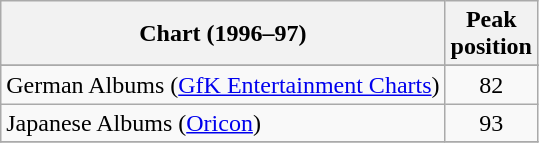<table class="wikitable sortable">
<tr>
<th>Chart (1996–97)</th>
<th>Peak<br>position</th>
</tr>
<tr>
</tr>
<tr>
<td>German Albums (<a href='#'>GfK Entertainment Charts</a>)</td>
<td style="text-align:center;">82</td>
</tr>
<tr>
<td>Japanese Albums (<a href='#'>Oricon</a>)</td>
<td style="text-align:center;">93</td>
</tr>
<tr>
</tr>
</table>
